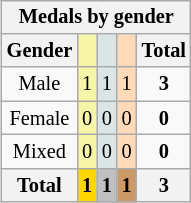<table class=wikitable style=font-size:85%;float:right;text-align:center>
<tr>
<th colspan=5>Medals by gender</th>
</tr>
<tr>
<th>Gender</th>
<td bgcolor=F7F6A8></td>
<td bgcolor=DCE5E5></td>
<td bgcolor=FFDAB9></td>
<th>Total</th>
</tr>
<tr>
<td>Male</td>
<td bgcolor=F7F6A8>1</td>
<td bgcolor=DCE5E5>1</td>
<td bgcolor=FFDAB9>1</td>
<td><strong>3</strong></td>
</tr>
<tr>
<td>Female</td>
<td bgcolor=F7F6A8>0</td>
<td bgcolor=DCE5E5>0</td>
<td bgcolor=FFDAB9>0</td>
<td><strong>0</strong></td>
</tr>
<tr>
<td>Mixed</td>
<td bgcolor=F7F6A8>0</td>
<td bgcolor=DCE5E5>0</td>
<td bgcolor=FFDAB9>0</td>
<td><strong>0</strong></td>
</tr>
<tr>
<th>Total</th>
<th style=background:gold>1</th>
<th style=background:silver>1</th>
<th style=background:#c96>1</th>
<th>3</th>
</tr>
</table>
